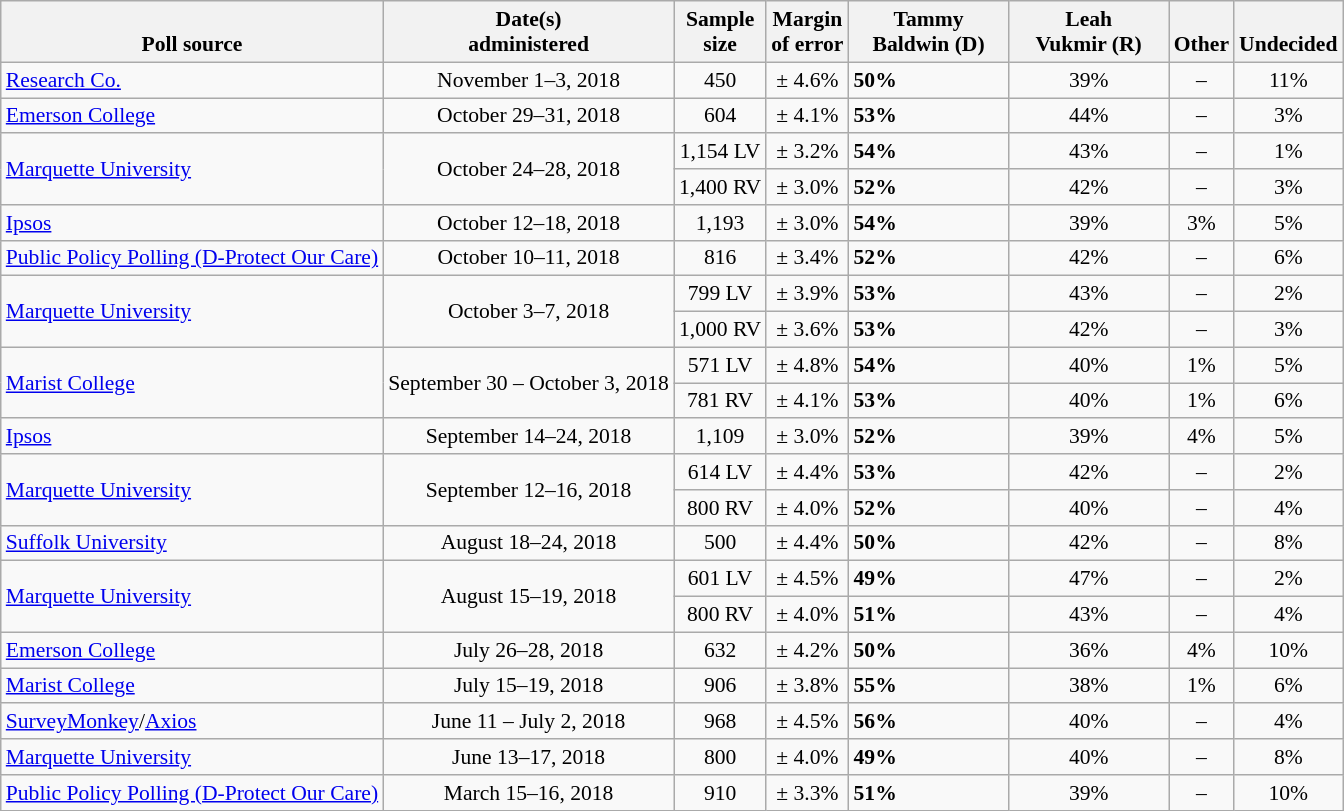<table class="wikitable" style="font-size:90%">
<tr valign=bottom>
<th>Poll source</th>
<th>Date(s)<br>administered</th>
<th>Sample<br>size</th>
<th>Margin<br>of error</th>
<th style="width:100px;">Tammy<br>Baldwin (D)</th>
<th style="width:100px;">Leah<br>Vukmir (R)</th>
<th>Other</th>
<th>Undecided</th>
</tr>
<tr>
<td><a href='#'>Research Co.</a></td>
<td align=center>November 1–3, 2018</td>
<td align=center>450</td>
<td align=center>± 4.6%</td>
<td><strong>50%</strong></td>
<td align=center>39%</td>
<td align=center>–</td>
<td align=center>11%</td>
</tr>
<tr>
<td><a href='#'>Emerson College</a></td>
<td align=center>October 29–31, 2018</td>
<td align=center>604</td>
<td align=center>± 4.1%</td>
<td><strong>53%</strong></td>
<td align=center>44%</td>
<td align=center>–</td>
<td align=center>3%</td>
</tr>
<tr>
<td rowspan=2><a href='#'>Marquette University</a></td>
<td rowspan=2 align=center>October 24–28, 2018</td>
<td align=center>1,154 LV</td>
<td align=center>± 3.2%</td>
<td><strong>54%</strong></td>
<td align=center>43%</td>
<td align=center>–</td>
<td align=center>1%</td>
</tr>
<tr>
<td align=center>1,400 RV</td>
<td align=center>± 3.0%</td>
<td><strong>52%</strong></td>
<td align=center>42%</td>
<td align=center>–</td>
<td align=center>3%</td>
</tr>
<tr>
<td><a href='#'>Ipsos</a></td>
<td align=center>October 12–18, 2018</td>
<td align=center>1,193</td>
<td align=center>± 3.0%</td>
<td><strong>54%</strong></td>
<td align=center>39%</td>
<td align=center>3%</td>
<td align=center>5%</td>
</tr>
<tr>
<td><a href='#'>Public Policy Polling (D-Protect Our Care)</a></td>
<td align=center>October 10–11, 2018</td>
<td align=center>816</td>
<td align=center>± 3.4%</td>
<td><strong>52%</strong></td>
<td align=center>42%</td>
<td align=center>–</td>
<td align=center>6%</td>
</tr>
<tr>
<td rowspan=2><a href='#'>Marquette University</a></td>
<td rowspan=2 align=center>October 3–7, 2018</td>
<td align=center>799 LV</td>
<td align=center>± 3.9%</td>
<td><strong>53%</strong></td>
<td align=center>43%</td>
<td align=center>–</td>
<td align=center>2%</td>
</tr>
<tr>
<td align=center>1,000 RV</td>
<td align=center>± 3.6%</td>
<td><strong>53%</strong></td>
<td align=center>42%</td>
<td align=center>–</td>
<td align=center>3%</td>
</tr>
<tr>
<td rowspan=2><a href='#'>Marist College</a></td>
<td rowspan=2 align=center>September 30 – October 3, 2018</td>
<td align=center>571 LV</td>
<td align=center>± 4.8%</td>
<td><strong>54%</strong></td>
<td align=center>40%</td>
<td align=center>1%</td>
<td align=center>5%</td>
</tr>
<tr>
<td align=center>781 RV</td>
<td align=center>± 4.1%</td>
<td><strong>53%</strong></td>
<td align=center>40%</td>
<td align=center>1%</td>
<td align=center>6%</td>
</tr>
<tr>
<td><a href='#'>Ipsos</a></td>
<td align=center>September 14–24, 2018</td>
<td align=center>1,109</td>
<td align=center>± 3.0%</td>
<td><strong>52%</strong></td>
<td align=center>39%</td>
<td align=center>4%</td>
<td align=center>5%</td>
</tr>
<tr>
<td rowspan=2><a href='#'>Marquette University</a></td>
<td rowspan=2 align=center>September 12–16, 2018</td>
<td align=center>614 LV</td>
<td align=center>± 4.4%</td>
<td><strong>53%</strong></td>
<td align=center>42%</td>
<td align=center>–</td>
<td align=center>2%</td>
</tr>
<tr>
<td align=center>800 RV</td>
<td align=center>± 4.0%</td>
<td><strong>52%</strong></td>
<td align=center>40%</td>
<td align=center>–</td>
<td align=center>4%</td>
</tr>
<tr>
<td><a href='#'>Suffolk University</a></td>
<td align=center>August 18–24, 2018</td>
<td align=center>500</td>
<td align=center>± 4.4%</td>
<td><strong>50%</strong></td>
<td align=center>42%</td>
<td align=center>–</td>
<td align=center>8%</td>
</tr>
<tr>
<td rowspan=2><a href='#'>Marquette University</a></td>
<td rowspan=2 align=center>August 15–19, 2018</td>
<td align=center>601 LV</td>
<td align=center>± 4.5%</td>
<td><strong>49%</strong></td>
<td align=center>47%</td>
<td align=center>–</td>
<td align=center>2%</td>
</tr>
<tr>
<td align=center>800 RV</td>
<td align=center>± 4.0%</td>
<td><strong>51%</strong></td>
<td align=center>43%</td>
<td align=center>–</td>
<td align=center>4%</td>
</tr>
<tr>
<td><a href='#'>Emerson College</a></td>
<td align=center>July 26–28, 2018</td>
<td align=center>632</td>
<td align=center>± 4.2%</td>
<td><strong>50%</strong></td>
<td align=center>36%</td>
<td align=center>4%</td>
<td align=center>10%</td>
</tr>
<tr>
<td><a href='#'>Marist College</a></td>
<td align=center>July 15–19, 2018</td>
<td align=center>906</td>
<td align=center>± 3.8%</td>
<td><strong>55%</strong></td>
<td align=center>38%</td>
<td align=center>1%</td>
<td align=center>6%</td>
</tr>
<tr>
<td><a href='#'>SurveyMonkey</a>/<a href='#'>Axios</a></td>
<td align=center>June 11 – July 2, 2018</td>
<td align=center>968</td>
<td align=center>± 4.5%</td>
<td><strong>56%</strong></td>
<td align=center>40%</td>
<td align=center>–</td>
<td align=center>4%</td>
</tr>
<tr>
<td><a href='#'>Marquette University</a></td>
<td align=center>June 13–17, 2018</td>
<td align=center>800</td>
<td align=center>± 4.0%</td>
<td><strong>49%</strong></td>
<td align=center>40%</td>
<td align=center>–</td>
<td align=center>8%</td>
</tr>
<tr>
<td><a href='#'>Public Policy Polling (D-Protect Our Care)</a></td>
<td align=center>March 15–16, 2018</td>
<td align=center>910</td>
<td align=center>± 3.3%</td>
<td><strong>51%</strong></td>
<td align=center>39%</td>
<td align=center>–</td>
<td align=center>10%</td>
</tr>
</table>
